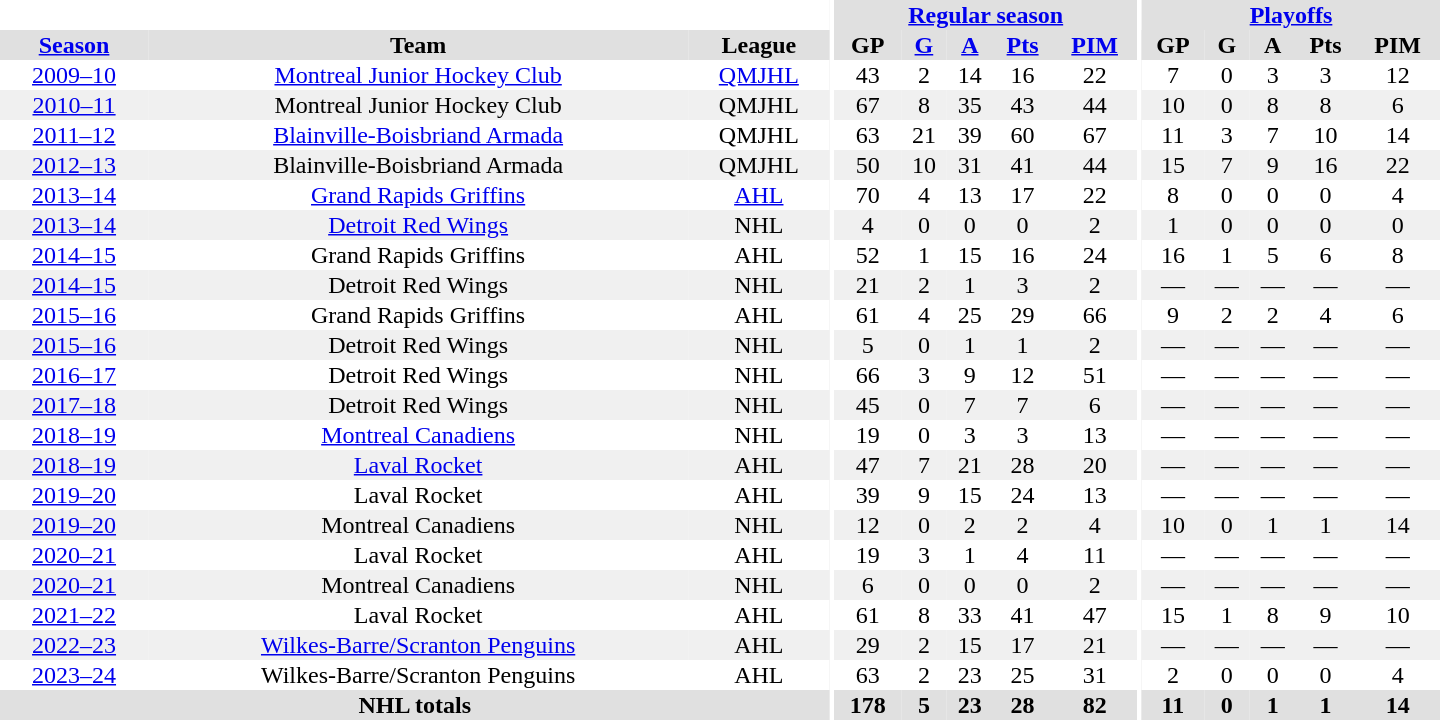<table border="0" cellpadding="1" cellspacing="0" style="text-align:center; width:60em">
<tr bgcolor="#e0e0e0">
<th colspan="3" bgcolor="#ffffff"></th>
<th rowspan="99" bgcolor="#ffffff"></th>
<th colspan="5"><a href='#'>Regular season</a></th>
<th rowspan="99" bgcolor="#ffffff"></th>
<th colspan="5"><a href='#'>Playoffs</a></th>
</tr>
<tr bgcolor="#e0e0e0">
<th><a href='#'>Season</a></th>
<th>Team</th>
<th>League</th>
<th>GP</th>
<th><a href='#'>G</a></th>
<th><a href='#'>A</a></th>
<th><a href='#'>Pts</a></th>
<th><a href='#'>PIM</a></th>
<th>GP</th>
<th>G</th>
<th>A</th>
<th>Pts</th>
<th>PIM</th>
</tr>
<tr ALIGN="center">
<td><a href='#'>2009–10</a></td>
<td><a href='#'>Montreal Junior Hockey Club</a></td>
<td><a href='#'>QMJHL</a></td>
<td>43</td>
<td>2</td>
<td>14</td>
<td>16</td>
<td>22</td>
<td>7</td>
<td>0</td>
<td>3</td>
<td>3</td>
<td>12</td>
</tr>
<tr ALIGN="center" bgcolor="#f0f0f0">
<td><a href='#'>2010–11</a></td>
<td>Montreal Junior Hockey Club</td>
<td>QMJHL</td>
<td>67</td>
<td>8</td>
<td>35</td>
<td>43</td>
<td>44</td>
<td>10</td>
<td>0</td>
<td>8</td>
<td>8</td>
<td>6</td>
</tr>
<tr ALIGN="center">
<td><a href='#'>2011–12</a></td>
<td><a href='#'>Blainville-Boisbriand Armada</a></td>
<td>QMJHL</td>
<td>63</td>
<td>21</td>
<td>39</td>
<td>60</td>
<td>67</td>
<td>11</td>
<td>3</td>
<td>7</td>
<td>10</td>
<td>14</td>
</tr>
<tr ALIGN="center" bgcolor="#f0f0f0">
<td><a href='#'>2012–13</a></td>
<td>Blainville-Boisbriand Armada</td>
<td>QMJHL</td>
<td>50</td>
<td>10</td>
<td>31</td>
<td>41</td>
<td>44</td>
<td>15</td>
<td>7</td>
<td>9</td>
<td>16</td>
<td>22</td>
</tr>
<tr ALIGN="center">
<td><a href='#'>2013–14</a></td>
<td><a href='#'>Grand Rapids Griffins</a></td>
<td><a href='#'>AHL</a></td>
<td>70</td>
<td>4</td>
<td>13</td>
<td>17</td>
<td>22</td>
<td>8</td>
<td>0</td>
<td>0</td>
<td>0</td>
<td>4</td>
</tr>
<tr ALIGN="center" bgcolor="#f0f0f0">
<td><a href='#'>2013–14</a></td>
<td><a href='#'>Detroit Red Wings</a></td>
<td>NHL</td>
<td>4</td>
<td>0</td>
<td>0</td>
<td>0</td>
<td>2</td>
<td>1</td>
<td>0</td>
<td>0</td>
<td>0</td>
<td>0</td>
</tr>
<tr ALIGN="center">
<td><a href='#'>2014–15</a></td>
<td>Grand Rapids Griffins</td>
<td>AHL</td>
<td>52</td>
<td>1</td>
<td>15</td>
<td>16</td>
<td>24</td>
<td>16</td>
<td>1</td>
<td>5</td>
<td>6</td>
<td>8</td>
</tr>
<tr ALIGN="center" bgcolor="#f0f0f0">
<td><a href='#'>2014–15</a></td>
<td>Detroit Red Wings</td>
<td>NHL</td>
<td>21</td>
<td>2</td>
<td>1</td>
<td>3</td>
<td>2</td>
<td>—</td>
<td>—</td>
<td>—</td>
<td>—</td>
<td>—</td>
</tr>
<tr ALIGN="center">
<td><a href='#'>2015–16</a></td>
<td>Grand Rapids Griffins</td>
<td>AHL</td>
<td>61</td>
<td>4</td>
<td>25</td>
<td>29</td>
<td>66</td>
<td>9</td>
<td>2</td>
<td>2</td>
<td>4</td>
<td>6</td>
</tr>
<tr ALIGN="center" bgcolor="#f0f0f0">
<td><a href='#'>2015–16</a></td>
<td>Detroit Red Wings</td>
<td>NHL</td>
<td>5</td>
<td>0</td>
<td>1</td>
<td>1</td>
<td>2</td>
<td>—</td>
<td>—</td>
<td>—</td>
<td>—</td>
<td>—</td>
</tr>
<tr ALIGN="center">
<td><a href='#'>2016–17</a></td>
<td>Detroit Red Wings</td>
<td>NHL</td>
<td>66</td>
<td>3</td>
<td>9</td>
<td>12</td>
<td>51</td>
<td>—</td>
<td>—</td>
<td>—</td>
<td>—</td>
<td>—</td>
</tr>
<tr ALIGN="center" bgcolor="#f0f0f0">
<td><a href='#'>2017–18</a></td>
<td>Detroit Red Wings</td>
<td>NHL</td>
<td>45</td>
<td>0</td>
<td>7</td>
<td>7</td>
<td>6</td>
<td>—</td>
<td>—</td>
<td>—</td>
<td>—</td>
<td>—</td>
</tr>
<tr ALIGN="center">
<td><a href='#'>2018–19</a></td>
<td><a href='#'>Montreal Canadiens</a></td>
<td>NHL</td>
<td>19</td>
<td>0</td>
<td>3</td>
<td>3</td>
<td>13</td>
<td>—</td>
<td>—</td>
<td>—</td>
<td>—</td>
<td>—</td>
</tr>
<tr ALIGN="center" bgcolor="#f0f0f0">
<td><a href='#'>2018–19</a></td>
<td><a href='#'>Laval Rocket</a></td>
<td>AHL</td>
<td>47</td>
<td>7</td>
<td>21</td>
<td>28</td>
<td>20</td>
<td>—</td>
<td>—</td>
<td>—</td>
<td>—</td>
<td>—</td>
</tr>
<tr ALIGN="center">
<td><a href='#'>2019–20</a></td>
<td>Laval Rocket</td>
<td>AHL</td>
<td>39</td>
<td>9</td>
<td>15</td>
<td>24</td>
<td>13</td>
<td>—</td>
<td>—</td>
<td>—</td>
<td>—</td>
<td>—</td>
</tr>
<tr bgcolor="#f0f0f0">
<td><a href='#'>2019–20</a></td>
<td>Montreal Canadiens</td>
<td>NHL</td>
<td>12</td>
<td>0</td>
<td>2</td>
<td>2</td>
<td>4</td>
<td>10</td>
<td>0</td>
<td>1</td>
<td>1</td>
<td>14</td>
</tr>
<tr ALIGN="center">
<td><a href='#'>2020–21</a></td>
<td>Laval Rocket</td>
<td>AHL</td>
<td>19</td>
<td>3</td>
<td>1</td>
<td>4</td>
<td>11</td>
<td>—</td>
<td>—</td>
<td>—</td>
<td>—</td>
<td>—</td>
</tr>
<tr bgcolor="#f0f0f0">
<td><a href='#'>2020–21</a></td>
<td>Montreal Canadiens</td>
<td>NHL</td>
<td>6</td>
<td>0</td>
<td>0</td>
<td>0</td>
<td>2</td>
<td>—</td>
<td>—</td>
<td>—</td>
<td>—</td>
<td>—</td>
</tr>
<tr ALIGN="center">
<td><a href='#'>2021–22</a></td>
<td>Laval Rocket</td>
<td>AHL</td>
<td>61</td>
<td>8</td>
<td>33</td>
<td>41</td>
<td>47</td>
<td>15</td>
<td>1</td>
<td>8</td>
<td>9</td>
<td>10</td>
</tr>
<tr bgcolor="#f0f0f0">
<td><a href='#'>2022–23</a></td>
<td><a href='#'>Wilkes-Barre/Scranton Penguins</a></td>
<td>AHL</td>
<td>29</td>
<td>2</td>
<td>15</td>
<td>17</td>
<td>21</td>
<td>—</td>
<td>—</td>
<td>—</td>
<td>—</td>
<td>—</td>
</tr>
<tr>
<td><a href='#'>2023–24</a></td>
<td>Wilkes-Barre/Scranton Penguins</td>
<td>AHL</td>
<td>63</td>
<td>2</td>
<td>23</td>
<td>25</td>
<td>31</td>
<td>2</td>
<td>0</td>
<td>0</td>
<td>0</td>
<td>4</td>
</tr>
<tr style="background:#e0e0e0;">
<th colspan="3">NHL totals</th>
<th>178</th>
<th>5</th>
<th>23</th>
<th>28</th>
<th>82</th>
<th>11</th>
<th>0</th>
<th>1</th>
<th>1</th>
<th>14</th>
</tr>
</table>
